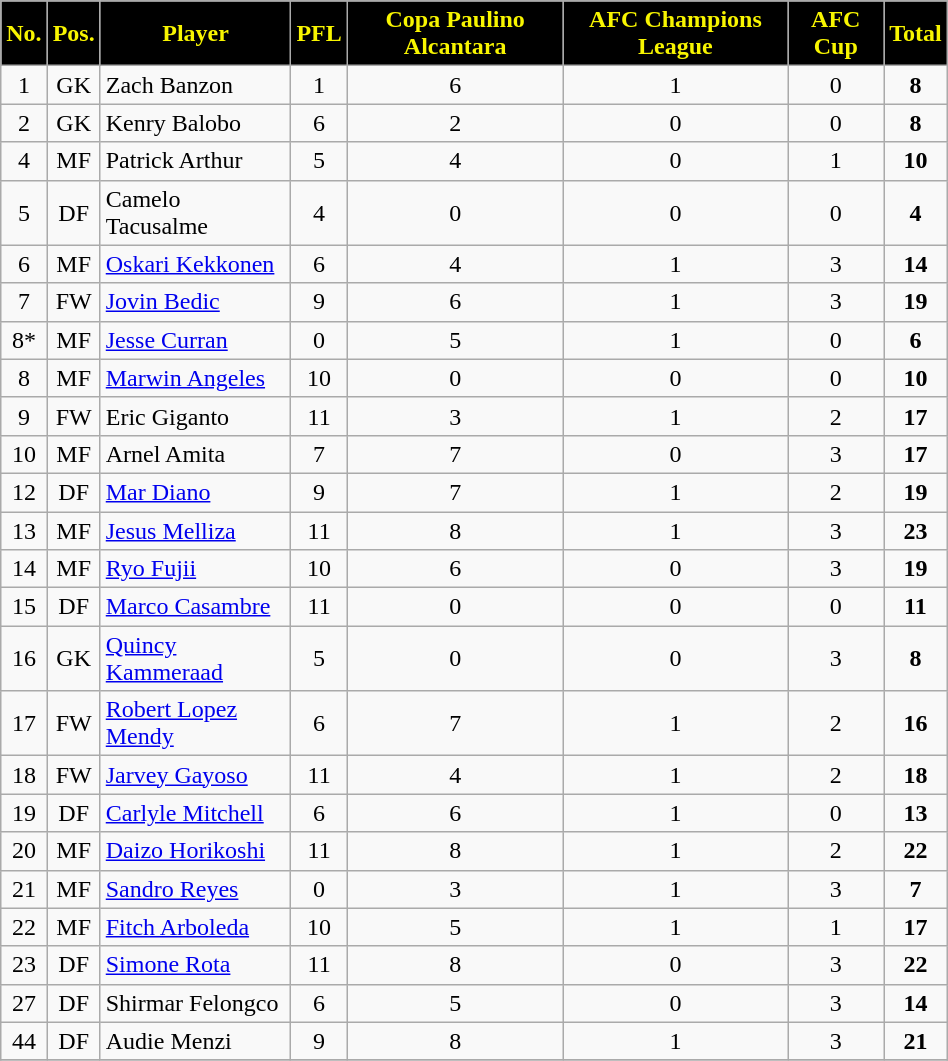<table class="wikitable sortable" style="text-align:center; width:50%">
<tr>
<th style=background-color:#000000;color:#F8F500>No.</th>
<th style=background-color:#000000;color:#F8F500>Pos.</th>
<th style=background-color:#000000;color:#F8F500>Player</th>
<th style=background-color:#000000;color:#F8F500>PFL</th>
<th style=background-color:#000000;color:#F8F500>Copa Paulino Alcantara</th>
<th style=background-color:#000000;color:#F8F500>AFC Champions League</th>
<th style=background-color:#000000;color:#F8F500>AFC Cup</th>
<th style=background-color:#000000;color:#F8F500>Total</th>
</tr>
<tr>
<td>1</td>
<td>GK</td>
<td align=left> Zach Banzon</td>
<td>1</td>
<td>6</td>
<td>1</td>
<td>0</td>
<td><strong>8</strong></td>
</tr>
<tr>
<td>2</td>
<td>GK</td>
<td align=left> Kenry Balobo</td>
<td>6</td>
<td>2</td>
<td>0</td>
<td>0</td>
<td><strong>8</strong></td>
</tr>
<tr>
<td>4</td>
<td>MF</td>
<td align=left> Patrick Arthur</td>
<td>5</td>
<td>4</td>
<td>0</td>
<td>1</td>
<td><strong>10</strong></td>
</tr>
<tr>
<td>5</td>
<td>DF</td>
<td align=left> Camelo Tacusalme</td>
<td>4</td>
<td>0</td>
<td>0</td>
<td>0</td>
<td><strong>4</strong></td>
</tr>
<tr>
<td>6</td>
<td>MF</td>
<td align=left> <a href='#'>Oskari Kekkonen</a></td>
<td>6</td>
<td>4</td>
<td>1</td>
<td>3</td>
<td><strong>14</strong></td>
</tr>
<tr>
<td>7</td>
<td>FW</td>
<td align=left> <a href='#'>Jovin Bedic</a></td>
<td>9</td>
<td>6</td>
<td>1</td>
<td>3</td>
<td><strong>19</strong></td>
</tr>
<tr>
<td>8*</td>
<td>MF</td>
<td align=left> <a href='#'>Jesse Curran</a></td>
<td>0</td>
<td>5</td>
<td>1</td>
<td>0</td>
<td><strong>6</strong></td>
</tr>
<tr>
<td>8</td>
<td>MF</td>
<td align=left> <a href='#'>Marwin Angeles</a></td>
<td>10</td>
<td>0</td>
<td>0</td>
<td>0</td>
<td><strong>10</strong></td>
</tr>
<tr>
<td>9</td>
<td>FW</td>
<td align=left> Eric Giganto</td>
<td>11</td>
<td>3</td>
<td>1</td>
<td>2</td>
<td><strong>17</strong></td>
</tr>
<tr>
<td>10</td>
<td>MF</td>
<td align=left> Arnel Amita</td>
<td>7</td>
<td>7</td>
<td>0</td>
<td>3</td>
<td><strong>17</strong></td>
</tr>
<tr>
<td>12</td>
<td>DF</td>
<td align=left> <a href='#'>Mar Diano</a></td>
<td>9</td>
<td>7</td>
<td>1</td>
<td>2</td>
<td><strong>19</strong></td>
</tr>
<tr>
<td>13</td>
<td>MF</td>
<td align=left> <a href='#'>Jesus Melliza</a></td>
<td>11</td>
<td>8</td>
<td>1</td>
<td>3</td>
<td><strong>23</strong></td>
</tr>
<tr>
<td>14</td>
<td>MF</td>
<td align=left> <a href='#'>Ryo Fujii</a></td>
<td>10</td>
<td>6</td>
<td>0</td>
<td>3</td>
<td><strong>19</strong></td>
</tr>
<tr>
<td>15</td>
<td>DF</td>
<td align=left> <a href='#'>Marco Casambre</a></td>
<td>11</td>
<td>0</td>
<td>0</td>
<td>0</td>
<td><strong>11</strong></td>
</tr>
<tr>
<td>16</td>
<td>GK</td>
<td align=left> <a href='#'>Quincy Kammeraad</a></td>
<td>5</td>
<td>0</td>
<td>0</td>
<td>3</td>
<td><strong>8</strong></td>
</tr>
<tr>
<td>17</td>
<td>FW</td>
<td align=left> <a href='#'>Robert Lopez Mendy</a></td>
<td>6</td>
<td>7</td>
<td>1</td>
<td>2</td>
<td><strong>16</strong></td>
</tr>
<tr>
<td>18</td>
<td>FW</td>
<td align=left> <a href='#'>Jarvey Gayoso</a></td>
<td>11</td>
<td>4</td>
<td>1</td>
<td>2</td>
<td><strong>18</strong></td>
</tr>
<tr>
<td>19</td>
<td>DF</td>
<td align=left> <a href='#'>Carlyle Mitchell</a></td>
<td>6</td>
<td>6</td>
<td>1</td>
<td>0</td>
<td><strong>13</strong></td>
</tr>
<tr>
<td>20</td>
<td>MF</td>
<td align=left> <a href='#'>Daizo Horikoshi</a></td>
<td>11</td>
<td>8</td>
<td>1</td>
<td>2</td>
<td><strong>22</strong></td>
</tr>
<tr>
<td>21</td>
<td>MF</td>
<td align=left> <a href='#'>Sandro Reyes</a></td>
<td>0</td>
<td>3</td>
<td>1</td>
<td>3</td>
<td><strong>7</strong></td>
</tr>
<tr>
<td>22</td>
<td>MF</td>
<td align=left> <a href='#'>Fitch Arboleda</a></td>
<td>10</td>
<td>5</td>
<td>1</td>
<td>1</td>
<td><strong>17</strong></td>
</tr>
<tr>
<td>23</td>
<td>DF</td>
<td align=left> <a href='#'>Simone Rota</a></td>
<td>11</td>
<td>8</td>
<td>0</td>
<td>3</td>
<td><strong>22</strong></td>
</tr>
<tr>
<td>27</td>
<td>DF</td>
<td align=left> Shirmar Felongco</td>
<td>6</td>
<td>5</td>
<td>0</td>
<td>3</td>
<td><strong>14</strong></td>
</tr>
<tr>
<td>44</td>
<td>DF</td>
<td align=left> Audie Menzi</td>
<td>9</td>
<td>8</td>
<td>1</td>
<td>3</td>
<td><strong>21</strong></td>
</tr>
<tr>
</tr>
</table>
